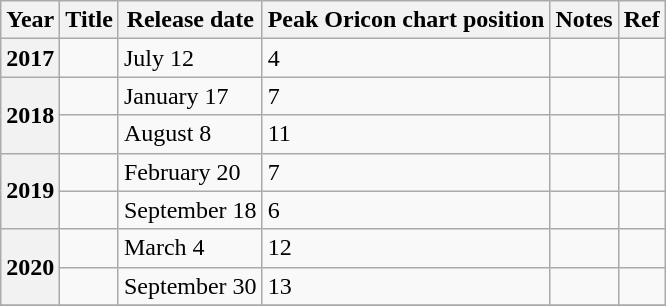<table class="wikitable" text-align: center>
<tr>
<th>Year</th>
<th>Title</th>
<th>Release date</th>
<th>Peak Oricon chart position</th>
<th>Notes</th>
<th>Ref</th>
</tr>
<tr>
<th>2017</th>
<td></td>
<td>July 12</td>
<td>4</td>
<td></td>
<td></td>
</tr>
<tr>
<th rowspan=2>2018</th>
<td></td>
<td>January 17</td>
<td>7</td>
<td></td>
<td></td>
</tr>
<tr>
<td></td>
<td>August 8</td>
<td>11</td>
<td></td>
<td></td>
</tr>
<tr>
<th rowspan=2>2019</th>
<td></td>
<td>February 20</td>
<td>7</td>
<td></td>
<td></td>
</tr>
<tr>
<td></td>
<td>September 18</td>
<td>6</td>
<td></td>
<td></td>
</tr>
<tr>
<th rowspan=2>2020</th>
<td></td>
<td>March 4</td>
<td>12</td>
<td></td>
<td></td>
</tr>
<tr>
<td></td>
<td>September 30</td>
<td>13</td>
<td></td>
<td></td>
</tr>
<tr>
</tr>
</table>
